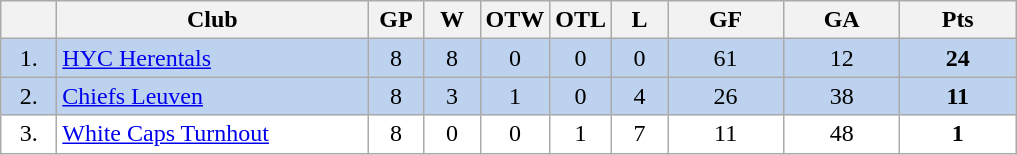<table class="wikitable">
<tr>
<th width="30"></th>
<th width="200">Club</th>
<th width="30">GP</th>
<th width="30">W</th>
<th width="30">OTW</th>
<th width="30">OTL</th>
<th width="30">L</th>
<th width="70">GF</th>
<th width="70">GA</th>
<th width="70">Pts</th>
</tr>
<tr bgcolor="#BCD2EE" align="center">
<td>1.</td>
<td align="left"><a href='#'>HYC Herentals</a></td>
<td>8</td>
<td>8</td>
<td>0</td>
<td>0</td>
<td>0</td>
<td>61</td>
<td>12</td>
<td><strong>24</strong></td>
</tr>
<tr bgcolor="#BCD2EE" align="center">
<td>2.</td>
<td align="left"><a href='#'>Chiefs Leuven</a></td>
<td>8</td>
<td>3</td>
<td>1</td>
<td>0</td>
<td>4</td>
<td>26</td>
<td>38</td>
<td><strong>11</strong></td>
</tr>
<tr bgcolor="#FFFFFF" align="center">
<td>3.</td>
<td align="left"><a href='#'>White Caps Turnhout</a></td>
<td>8</td>
<td>0</td>
<td>0</td>
<td>1</td>
<td>7</td>
<td>11</td>
<td>48</td>
<td><strong>1</strong></td>
</tr>
</table>
